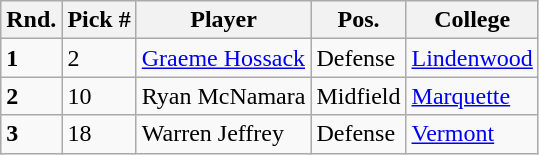<table class="wikitable">
<tr>
<th>Rnd.</th>
<th>Pick #</th>
<th>Player</th>
<th>Pos.</th>
<th>College</th>
</tr>
<tr>
<td><strong>1</strong></td>
<td>2</td>
<td><a href='#'>Graeme Hossack</a></td>
<td>Defense</td>
<td><a href='#'>Lindenwood</a></td>
</tr>
<tr>
<td><strong>2</strong></td>
<td>10</td>
<td>Ryan McNamara</td>
<td>Midfield</td>
<td><a href='#'>Marquette</a></td>
</tr>
<tr>
<td><strong>3</strong></td>
<td>18</td>
<td>Warren Jeffrey</td>
<td>Defense</td>
<td><a href='#'>Vermont</a></td>
</tr>
</table>
